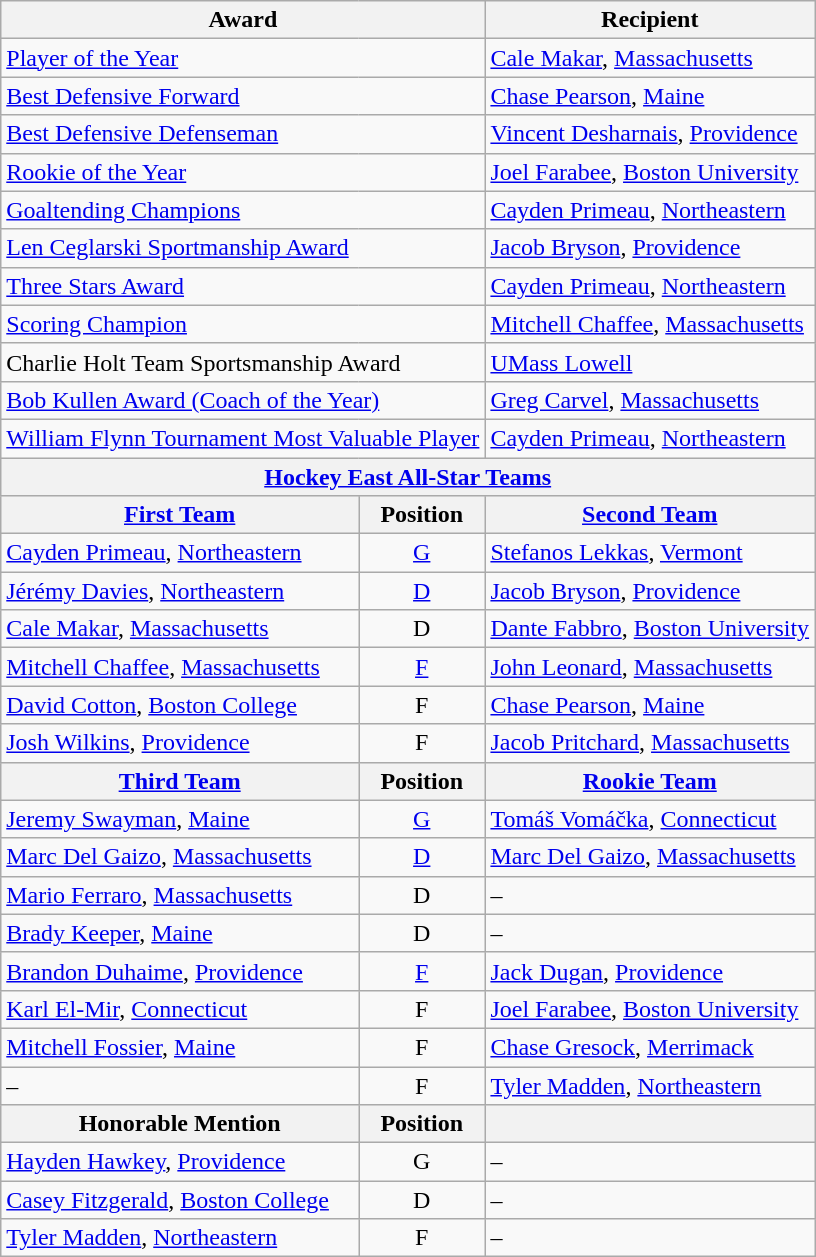<table class="wikitable">
<tr>
<th colspan=2>Award</th>
<th>Recipient</th>
</tr>
<tr>
<td colspan=2><a href='#'>Player of the Year</a></td>
<td><a href='#'>Cale Makar</a>, <a href='#'>Massachusetts</a></td>
</tr>
<tr>
<td colspan=2><a href='#'>Best Defensive Forward</a></td>
<td><a href='#'>Chase Pearson</a>, <a href='#'>Maine</a></td>
</tr>
<tr>
<td colspan=2><a href='#'>Best Defensive Defenseman</a></td>
<td><a href='#'>Vincent Desharnais</a>, <a href='#'>Providence</a></td>
</tr>
<tr>
<td colspan=2><a href='#'>Rookie of the Year</a></td>
<td><a href='#'>Joel Farabee</a>, <a href='#'>Boston University</a></td>
</tr>
<tr>
<td colspan=2><a href='#'>Goaltending Champions</a></td>
<td><a href='#'>Cayden Primeau</a>, <a href='#'>Northeastern</a></td>
</tr>
<tr>
<td colspan=2><a href='#'>Len Ceglarski Sportmanship Award</a></td>
<td><a href='#'>Jacob Bryson</a>, <a href='#'>Providence</a></td>
</tr>
<tr>
<td colspan=2><a href='#'>Three Stars Award</a></td>
<td><a href='#'>Cayden Primeau</a>, <a href='#'>Northeastern</a></td>
</tr>
<tr>
<td colspan=2><a href='#'>Scoring Champion</a></td>
<td><a href='#'>Mitchell Chaffee</a>, <a href='#'>Massachusetts</a></td>
</tr>
<tr>
<td colspan=2>Charlie Holt Team Sportsmanship Award</td>
<td><a href='#'>UMass Lowell</a></td>
</tr>
<tr>
<td colspan=2><a href='#'>Bob Kullen Award (Coach of the Year)</a></td>
<td><a href='#'>Greg Carvel</a>, <a href='#'>Massachusetts</a></td>
</tr>
<tr>
<td colspan=2><a href='#'>William Flynn Tournament Most Valuable Player</a></td>
<td><a href='#'>Cayden Primeau</a>, <a href='#'>Northeastern</a></td>
</tr>
<tr>
<th colspan=3><a href='#'>Hockey East All-Star Teams</a></th>
</tr>
<tr>
<th><a href='#'>First Team</a></th>
<th>  Position  </th>
<th><a href='#'>Second Team</a></th>
</tr>
<tr>
<td><a href='#'>Cayden Primeau</a>, <a href='#'>Northeastern</a></td>
<td align=center><a href='#'>G</a></td>
<td><a href='#'>Stefanos Lekkas</a>, <a href='#'>Vermont</a></td>
</tr>
<tr>
<td><a href='#'>Jérémy Davies</a>, <a href='#'>Northeastern</a></td>
<td align=center><a href='#'>D</a></td>
<td><a href='#'>Jacob Bryson</a>, <a href='#'>Providence</a></td>
</tr>
<tr>
<td><a href='#'>Cale Makar</a>, <a href='#'>Massachusetts</a></td>
<td align=center>D</td>
<td><a href='#'>Dante Fabbro</a>, <a href='#'>Boston University</a></td>
</tr>
<tr>
<td><a href='#'>Mitchell Chaffee</a>, <a href='#'>Massachusetts</a></td>
<td align=center><a href='#'>F</a></td>
<td><a href='#'>John Leonard</a>, <a href='#'>Massachusetts</a></td>
</tr>
<tr>
<td><a href='#'>David Cotton</a>, <a href='#'>Boston College</a></td>
<td align=center>F</td>
<td><a href='#'>Chase Pearson</a>, <a href='#'>Maine</a></td>
</tr>
<tr>
<td><a href='#'>Josh Wilkins</a>, <a href='#'>Providence</a></td>
<td align=center>F</td>
<td><a href='#'>Jacob Pritchard</a>, <a href='#'>Massachusetts</a></td>
</tr>
<tr>
<th><a href='#'>Third Team</a></th>
<th>  Position  </th>
<th><a href='#'>Rookie Team</a></th>
</tr>
<tr>
<td><a href='#'>Jeremy Swayman</a>, <a href='#'>Maine</a></td>
<td align=center><a href='#'>G</a></td>
<td><a href='#'>Tomáš Vomáčka</a>, <a href='#'>Connecticut</a></td>
</tr>
<tr>
<td><a href='#'>Marc Del Gaizo</a>, <a href='#'>Massachusetts</a></td>
<td align=center><a href='#'>D</a></td>
<td><a href='#'>Marc Del Gaizo</a>, <a href='#'>Massachusetts</a></td>
</tr>
<tr>
<td><a href='#'>Mario Ferraro</a>, <a href='#'>Massachusetts</a></td>
<td align=center>D</td>
<td>–</td>
</tr>
<tr>
<td><a href='#'>Brady Keeper</a>, <a href='#'>Maine</a></td>
<td align=center>D</td>
<td>–</td>
</tr>
<tr>
<td><a href='#'>Brandon Duhaime</a>, <a href='#'>Providence</a></td>
<td align=center><a href='#'>F</a></td>
<td><a href='#'>Jack Dugan</a>, <a href='#'>Providence</a></td>
</tr>
<tr>
<td><a href='#'>Karl El-Mir</a>, <a href='#'>Connecticut</a></td>
<td align=center>F</td>
<td><a href='#'>Joel Farabee</a>, <a href='#'>Boston University</a></td>
</tr>
<tr>
<td><a href='#'>Mitchell Fossier</a>, <a href='#'>Maine</a></td>
<td align=center>F</td>
<td><a href='#'>Chase Gresock</a>, <a href='#'>Merrimack</a></td>
</tr>
<tr>
<td>–</td>
<td align=center>F</td>
<td><a href='#'>Tyler Madden</a>, <a href='#'>Northeastern</a></td>
</tr>
<tr>
<th>Honorable Mention</th>
<th>  Position  </th>
<th> </th>
</tr>
<tr>
<td><a href='#'>Hayden Hawkey</a>, <a href='#'>Providence</a></td>
<td align=center>G</td>
<td>–</td>
</tr>
<tr>
<td><a href='#'>Casey Fitzgerald</a>, <a href='#'>Boston College</a></td>
<td align=center>D</td>
<td>–</td>
</tr>
<tr>
<td><a href='#'>Tyler Madden</a>, <a href='#'>Northeastern</a></td>
<td align=center>F</td>
<td>–</td>
</tr>
</table>
